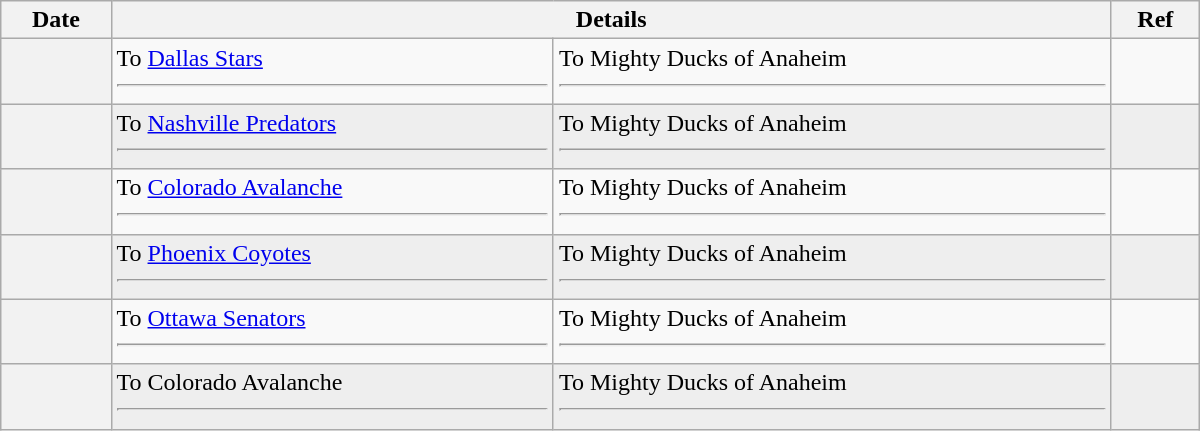<table class="wikitable plainrowheaders" style="width: 50em;">
<tr>
<th scope="col">Date</th>
<th scope="col" colspan="2">Details</th>
<th scope="col">Ref</th>
</tr>
<tr>
<th scope="row"></th>
<td valign="top">To <a href='#'>Dallas Stars</a> <hr></td>
<td valign="top">To Mighty Ducks of Anaheim <hr></td>
<td></td>
</tr>
<tr bgcolor="#eeeeee">
<th scope="row"></th>
<td valign="top">To <a href='#'>Nashville Predators</a> <hr></td>
<td valign="top">To Mighty Ducks of Anaheim <hr></td>
<td></td>
</tr>
<tr>
<th scope="row"></th>
<td valign="top">To <a href='#'>Colorado Avalanche</a> <hr></td>
<td valign="top">To Mighty Ducks of Anaheim <hr></td>
<td></td>
</tr>
<tr bgcolor="#eeeeee">
<th scope="row"></th>
<td valign="top">To <a href='#'>Phoenix Coyotes</a> <hr></td>
<td valign="top">To Mighty Ducks of Anaheim <hr></td>
<td></td>
</tr>
<tr>
<th scope="row"></th>
<td valign="top">To <a href='#'>Ottawa Senators</a> <hr></td>
<td valign="top">To Mighty Ducks of Anaheim <hr></td>
<td></td>
</tr>
<tr bgcolor="#eeeeee">
<th scope="row"></th>
<td valign="top">To Colorado Avalanche <hr></td>
<td valign="top">To Mighty Ducks of Anaheim <hr></td>
<td></td>
</tr>
</table>
